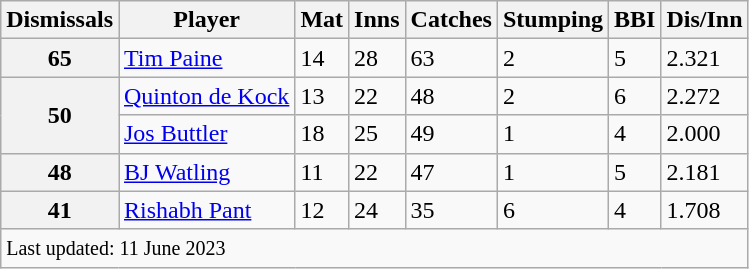<table class="wikitable sortable">
<tr>
<th>Dismissals</th>
<th>Player</th>
<th>Mat</th>
<th>Inns</th>
<th>Catches</th>
<th>Stumping</th>
<th>BBI</th>
<th>Dis/Inn</th>
</tr>
<tr>
<th>65</th>
<td> <a href='#'>Tim Paine</a></td>
<td>14</td>
<td>28</td>
<td>63</td>
<td>2</td>
<td>5</td>
<td>2.321</td>
</tr>
<tr>
<th rowspan=2>50</th>
<td> <a href='#'>Quinton de Kock</a></td>
<td>13</td>
<td>22</td>
<td>48</td>
<td>2</td>
<td>6</td>
<td>2.272</td>
</tr>
<tr>
<td> <a href='#'>Jos Buttler</a></td>
<td>18</td>
<td>25</td>
<td>49</td>
<td>1</td>
<td>4</td>
<td>2.000</td>
</tr>
<tr>
<th>48</th>
<td> <a href='#'>BJ Watling</a></td>
<td>11</td>
<td>22</td>
<td>47</td>
<td>1</td>
<td>5</td>
<td>2.181</td>
</tr>
<tr>
<th>41</th>
<td> <a href='#'>Rishabh Pant</a></td>
<td>12</td>
<td>24</td>
<td>35</td>
<td>6</td>
<td>4</td>
<td>1.708</td>
</tr>
<tr class="sortbottom">
<td colspan="9"><small> Last updated: 11 June 2023</small></td>
</tr>
</table>
